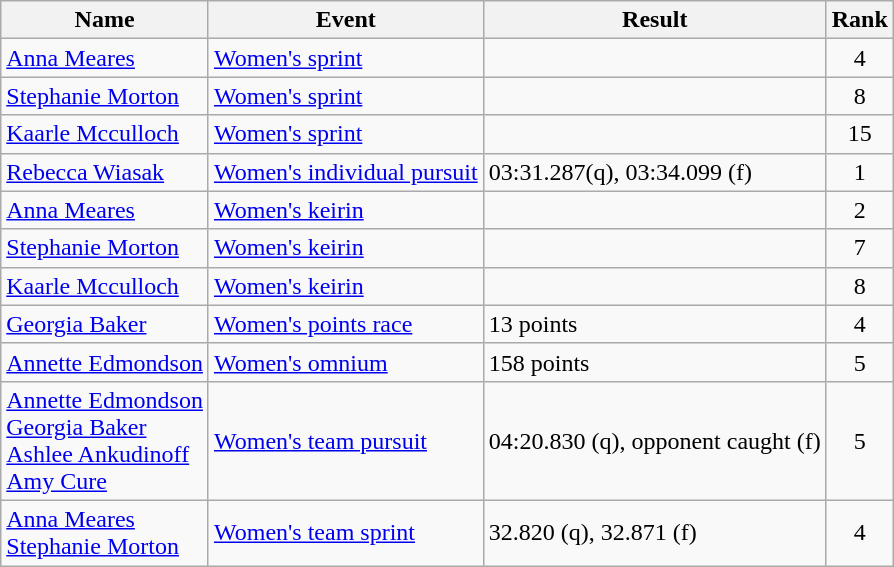<table class="wikitable sortable">
<tr>
<th>Name</th>
<th>Event</th>
<th>Result</th>
<th>Rank</th>
</tr>
<tr>
<td><a href='#'>Anna Meares</a></td>
<td><a href='#'>Women's sprint</a></td>
<td></td>
<td align=center>4</td>
</tr>
<tr>
<td><a href='#'>Stephanie Morton</a></td>
<td><a href='#'>Women's sprint</a></td>
<td></td>
<td align=center>8</td>
</tr>
<tr>
<td><a href='#'>Kaarle Mcculloch</a></td>
<td><a href='#'>Women's sprint</a></td>
<td></td>
<td align=center>15</td>
</tr>
<tr>
<td><a href='#'>Rebecca Wiasak</a></td>
<td><a href='#'>Women's individual pursuit</a></td>
<td>03:31.287(q), 03:34.099 (f)</td>
<td align=center>1</td>
</tr>
<tr>
<td><a href='#'>Anna Meares</a></td>
<td><a href='#'>Women's keirin</a></td>
<td></td>
<td align=center>2</td>
</tr>
<tr>
<td><a href='#'>Stephanie Morton</a></td>
<td><a href='#'>Women's keirin</a></td>
<td></td>
<td align=center>7</td>
</tr>
<tr>
<td><a href='#'>Kaarle Mcculloch</a></td>
<td><a href='#'>Women's keirin</a></td>
<td></td>
<td align=center>8</td>
</tr>
<tr>
<td><a href='#'>Georgia Baker</a></td>
<td><a href='#'>Women's points race</a></td>
<td>13 points</td>
<td align=center>4</td>
</tr>
<tr>
<td><a href='#'>Annette Edmondson</a></td>
<td><a href='#'>Women's omnium</a></td>
<td>158 points</td>
<td align=center>5</td>
</tr>
<tr>
<td><a href='#'>Annette Edmondson</a><br><a href='#'>Georgia Baker</a><br><a href='#'>Ashlee Ankudinoff</a><br><a href='#'>Amy Cure</a></td>
<td><a href='#'>Women's team pursuit</a></td>
<td>04:20.830 (q), opponent caught (f)</td>
<td align=center>5</td>
</tr>
<tr>
<td><a href='#'>Anna Meares</a><br><a href='#'>Stephanie Morton</a></td>
<td><a href='#'>Women's team sprint</a></td>
<td>32.820 (q), 32.871 (f)</td>
<td align=center>4</td>
</tr>
</table>
